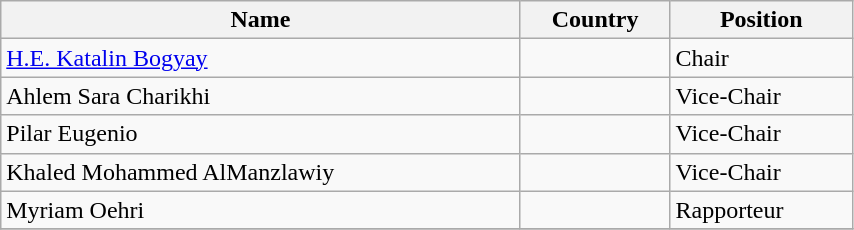<table class="wikitable" style="display: inline-table; width: 45%">
<tr>
<th>Name</th>
<th>Country</th>
<th>Position</th>
</tr>
<tr>
<td><a href='#'>H.E. Katalin Bogyay</a></td>
<td></td>
<td>Chair</td>
</tr>
<tr>
<td>Ahlem Sara Charikhi</td>
<td></td>
<td>Vice-Chair</td>
</tr>
<tr>
<td>Pilar Eugenio</td>
<td></td>
<td>Vice-Chair</td>
</tr>
<tr>
<td>Khaled Mohammed AlManzlawiy</td>
<td></td>
<td>Vice-Chair</td>
</tr>
<tr>
<td>Myriam Oehri</td>
<td></td>
<td>Rapporteur</td>
</tr>
<tr>
</tr>
</table>
